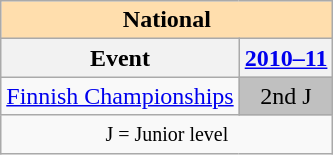<table class="wikitable" style="text-align:center">
<tr>
<th style="background-color: #ffdead; " colspan=2 align=center>National</th>
</tr>
<tr>
<th>Event</th>
<th><a href='#'>2010–11</a></th>
</tr>
<tr>
<td align=left><a href='#'>Finnish Championships</a></td>
<td bgcolor=silver>2nd J</td>
</tr>
<tr>
<td colspan=2 align=center><small> J = Junior level </small></td>
</tr>
</table>
